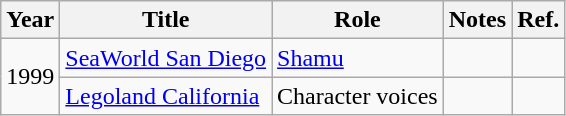<table class="wikitable sortable">
<tr>
<th>Year</th>
<th>Title</th>
<th>Role</th>
<th>Notes</th>
<th>Ref.</th>
</tr>
<tr>
<td rowspan="2">1999</td>
<td><a href='#'>SeaWorld San Diego</a></td>
<td><a href='#'>Shamu</a></td>
<td></td>
<td></td>
</tr>
<tr>
<td><a href='#'>Legoland California</a></td>
<td>Character voices</td>
<td></td>
<td></td>
</tr>
</table>
